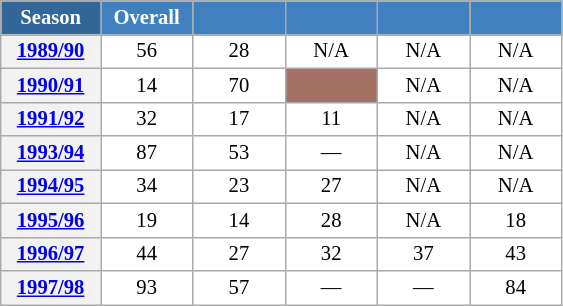<table class="wikitable" style="font-size:86%; text-align:center; border:grey solid 1px; border-collapse:collapse; background:#ffffff;">
<tr>
<th style="background-color:#369; color:white; width:60px;"> Season </th>
<th style="background-color:#4180be; color:white; width:55px;">Overall</th>
<th style="background-color:#4180be; color:white; width:55px;"></th>
<th style="background-color:#4180be; color:white; width:55px;"></th>
<th style="background-color:#4180be; color:white; width:55px;"></th>
<th style="background-color:#4180be; color:white; width:55px;"></th>
</tr>
<tr>
<th scope=row align=center><a href='#'>1989/90</a></th>
<td align=center>56</td>
<td align=center>28</td>
<td align=center>N/A</td>
<td align=center>N/A</td>
<td align=center>N/A</td>
</tr>
<tr>
<th scope=row align=center><a href='#'>1990/91</a></th>
<td align=center>14</td>
<td align=center>70</td>
<td align=center bgcolor=#A57164></td>
<td align=center>N/A</td>
<td align=center>N/A</td>
</tr>
<tr>
<th scope=row align=center><a href='#'>1991/92</a></th>
<td align=center>32</td>
<td align=center>17</td>
<td align=center>11</td>
<td align=center>N/A</td>
<td align=center>N/A</td>
</tr>
<tr>
<th scope=row align=center><a href='#'>1993/94</a></th>
<td align=center>87</td>
<td align=center>53</td>
<td align=center>—</td>
<td align=center>N/A</td>
<td align=center>N/A</td>
</tr>
<tr>
<th scope=row align=center><a href='#'>1994/95</a></th>
<td align=center>34</td>
<td align=center>23</td>
<td align=center>27</td>
<td align=center>N/A</td>
<td align=center>N/A</td>
</tr>
<tr>
<th scope=row align=center><a href='#'>1995/96</a></th>
<td align=center>19</td>
<td align=center>14</td>
<td align=center>28</td>
<td align=center>N/A</td>
<td align=center>18</td>
</tr>
<tr>
<th scope=row align=center><a href='#'>1996/97</a></th>
<td align=center>44</td>
<td align=center>27</td>
<td align=center>32</td>
<td align=center>37</td>
<td align=center>43</td>
</tr>
<tr>
<th scope=row align=center><a href='#'>1997/98</a></th>
<td align=center>93</td>
<td align=center>57</td>
<td align=center>—</td>
<td align=center>—</td>
<td align=center>84</td>
</tr>
</table>
